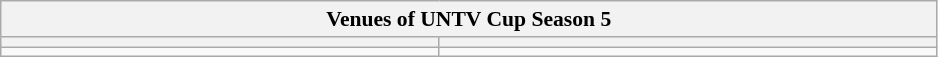<table class="wikitable" style="text-align:left; font-size: 90%;" width=625px>
<tr>
<th colspan=5 width=500px>Venues of UNTV Cup Season 5</th>
</tr>
<tr>
<th></th>
<th width=325px></th>
</tr>
<tr>
<td></td>
<td></td>
</tr>
</table>
